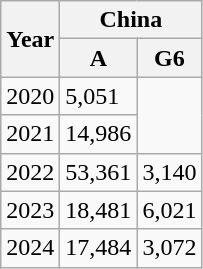<table class="wikitable">
<tr>
<th rowspan="2">Year</th>
<th colspan="2">China</th>
</tr>
<tr>
<th>A</th>
<th>G6</th>
</tr>
<tr>
<td>2020</td>
<td>5,051</td>
<td rowspan="2"></td>
</tr>
<tr>
<td>2021</td>
<td>14,986</td>
</tr>
<tr>
<td>2022</td>
<td>53,361</td>
<td>3,140</td>
</tr>
<tr>
<td>2023</td>
<td>18,481</td>
<td>6,021</td>
</tr>
<tr>
<td>2024</td>
<td>17,484</td>
<td>3,072</td>
</tr>
</table>
